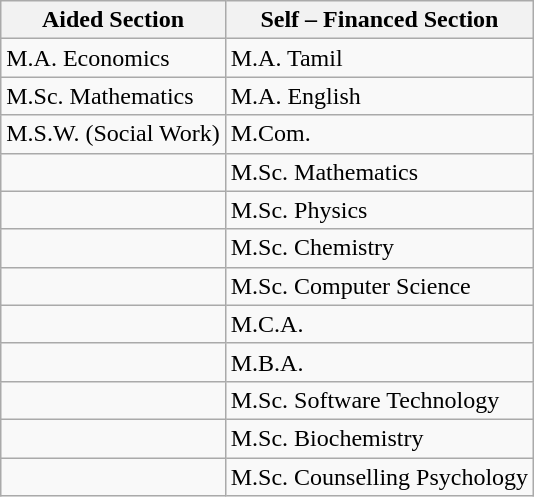<table class="wikitable">
<tr>
<th>Aided Section</th>
<th>Self – Financed Section</th>
</tr>
<tr>
<td>M.A. Economics</td>
<td>M.A. Tamil</td>
</tr>
<tr>
<td>M.Sc. Mathematics</td>
<td>M.A. English</td>
</tr>
<tr>
<td>M.S.W. (Social Work)</td>
<td>M.Com.</td>
</tr>
<tr>
<td></td>
<td>M.Sc. Mathematics</td>
</tr>
<tr>
<td></td>
<td>M.Sc. Physics</td>
</tr>
<tr>
<td></td>
<td>M.Sc. Chemistry</td>
</tr>
<tr>
<td></td>
<td>M.Sc. Computer Science</td>
</tr>
<tr>
<td></td>
<td>M.C.A.</td>
</tr>
<tr>
<td></td>
<td>M.B.A.</td>
</tr>
<tr>
<td></td>
<td>M.Sc. Software Technology</td>
</tr>
<tr>
<td></td>
<td>M.Sc. Biochemistry</td>
</tr>
<tr>
<td></td>
<td>M.Sc. Counselling Psychology</td>
</tr>
</table>
